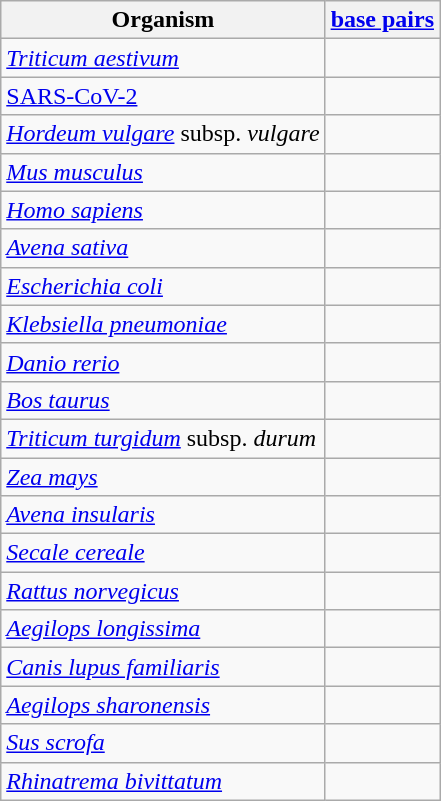<table class="wikitable sortable">
<tr>
<th>Organism</th>
<th><a href='#'>base pairs</a></th>
</tr>
<tr>
<td><em><a href='#'>Triticum aestivum</a></em></td>
<td align="middle"></td>
</tr>
<tr>
<td><a href='#'>SARS-CoV-2</a></td>
<td align="middle"></td>
</tr>
<tr>
<td><em><a href='#'>Hordeum vulgare</a></em> subsp. <em>vulgare</em></td>
<td align="middle"></td>
</tr>
<tr>
<td><em><a href='#'>Mus musculus</a></em></td>
<td align="middle"></td>
</tr>
<tr>
<td><em><a href='#'>Homo sapiens</a></em></td>
<td align="middle"></td>
</tr>
<tr>
<td><em><a href='#'>Avena sativa</a></em></td>
<td align="middle"></td>
</tr>
<tr>
<td><em><a href='#'>Escherichia coli</a></em></td>
<td align="middle"></td>
</tr>
<tr>
<td><em><a href='#'>Klebsiella pneumoniae</a></em></td>
<td align="middle"></td>
</tr>
<tr>
<td><em><a href='#'>Danio rerio</a></em></td>
<td align="middle"></td>
</tr>
<tr>
<td><em><a href='#'>Bos taurus</a></em></td>
<td align="middle"></td>
</tr>
<tr>
<td><em><a href='#'>Triticum turgidum</a></em> subsp. <em>durum</em></td>
<td align="middle"></td>
</tr>
<tr>
<td><em><a href='#'>Zea mays</a></em></td>
<td align="middle"></td>
</tr>
<tr>
<td><em><a href='#'>Avena insularis</a></em></td>
<td align="middle"></td>
</tr>
<tr>
<td><em><a href='#'>Secale cereale</a></em></td>
<td align="middle"></td>
</tr>
<tr>
<td><em><a href='#'>Rattus norvegicus</a></em></td>
<td align="middle"></td>
</tr>
<tr>
<td><em><a href='#'>Aegilops longissima</a></em></td>
<td align="middle"></td>
</tr>
<tr>
<td><em><a href='#'>Canis lupus familiaris</a></em></td>
<td align="middle"></td>
</tr>
<tr>
<td><em><a href='#'>Aegilops sharonensis</a></em></td>
<td align="middle"></td>
</tr>
<tr>
<td><em><a href='#'>Sus scrofa</a></em></td>
<td align="middle"></td>
</tr>
<tr>
<td><em><a href='#'>Rhinatrema bivittatum</a></em></td>
<td align="middle"></td>
</tr>
</table>
